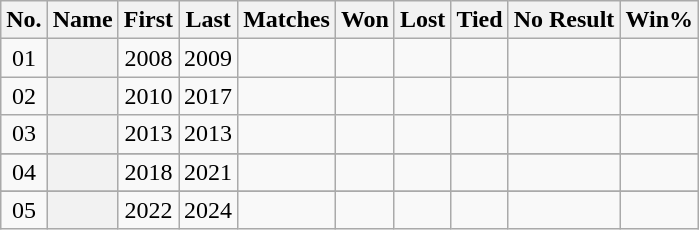<table class="wikitable plainrowheaders sortable">
<tr align="center">
<th scope="col">No.</th>
<th scope="col">Name</th>
<th scope="col">First</th>
<th scope="col">Last</th>
<th scope="col">Matches</th>
<th scope="col">Won</th>
<th scope="col">Lost</th>
<th scope="col">Tied</th>
<th scope="col">No Result</th>
<th scope="col">Win%</th>
</tr>
<tr align=center>
<td><span>0</span>1</td>
<th scope="row"></th>
<td>2008</td>
<td>2009</td>
<td></td>
<td></td>
<td></td>
<td></td>
<td></td>
<td></td>
</tr>
<tr align=center>
<td><span>0</span>2</td>
<th scope="row"></th>
<td>2010</td>
<td>2017</td>
<td></td>
<td></td>
<td></td>
<td></td>
<td></td>
<td></td>
</tr>
<tr align=center>
<td><span>0</span>3</td>
<th scope="row"></th>
<td>2013</td>
<td>2013</td>
<td></td>
<td></td>
<td></td>
<td></td>
<td></td>
<td></td>
</tr>
<tr>
</tr>
<tr align=center>
<td><span>0</span>4</td>
<th scope="row"></th>
<td>2018</td>
<td>2021</td>
<td></td>
<td></td>
<td></td>
<td></td>
<td></td>
<td></td>
</tr>
<tr>
</tr>
<tr align=center>
<td><span>0</span>5</td>
<th scope="row"></th>
<td>2022</td>
<td>2024</td>
<td></td>
<td></td>
<td></td>
<td></td>
<td></td>
<td></td>
</tr>
</table>
